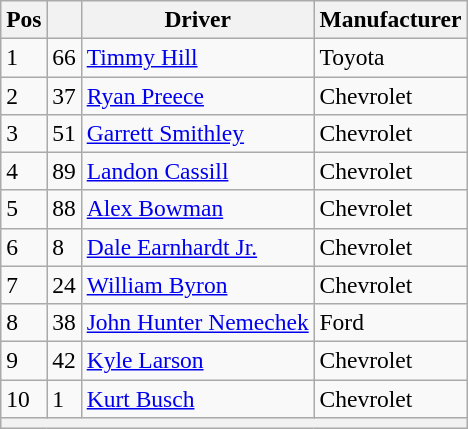<table class="wikitable" style="font-size:98%">
<tr>
<th>Pos</th>
<th></th>
<th>Driver</th>
<th>Manufacturer</th>
</tr>
<tr>
<td>1</td>
<td>66</td>
<td><a href='#'>Timmy Hill</a></td>
<td>Toyota</td>
</tr>
<tr>
<td>2</td>
<td>37</td>
<td><a href='#'>Ryan Preece</a></td>
<td>Chevrolet</td>
</tr>
<tr>
<td>3</td>
<td>51</td>
<td><a href='#'>Garrett Smithley</a></td>
<td>Chevrolet</td>
</tr>
<tr>
<td>4</td>
<td>89</td>
<td><a href='#'>Landon Cassill</a></td>
<td>Chevrolet</td>
</tr>
<tr>
<td>5</td>
<td>88</td>
<td><a href='#'>Alex Bowman</a></td>
<td>Chevrolet</td>
</tr>
<tr>
<td>6</td>
<td>8</td>
<td><a href='#'>Dale Earnhardt Jr.</a></td>
<td>Chevrolet</td>
</tr>
<tr>
<td>7</td>
<td>24</td>
<td><a href='#'>William Byron</a></td>
<td>Chevrolet</td>
</tr>
<tr>
<td>8</td>
<td>38</td>
<td><a href='#'>John Hunter Nemechek</a></td>
<td>Ford</td>
</tr>
<tr>
<td>9</td>
<td>42</td>
<td><a href='#'>Kyle Larson</a></td>
<td>Chevrolet</td>
</tr>
<tr>
<td>10</td>
<td>1</td>
<td><a href='#'>Kurt Busch</a></td>
<td>Chevrolet</td>
</tr>
<tr>
<th colspan=4></th>
</tr>
</table>
